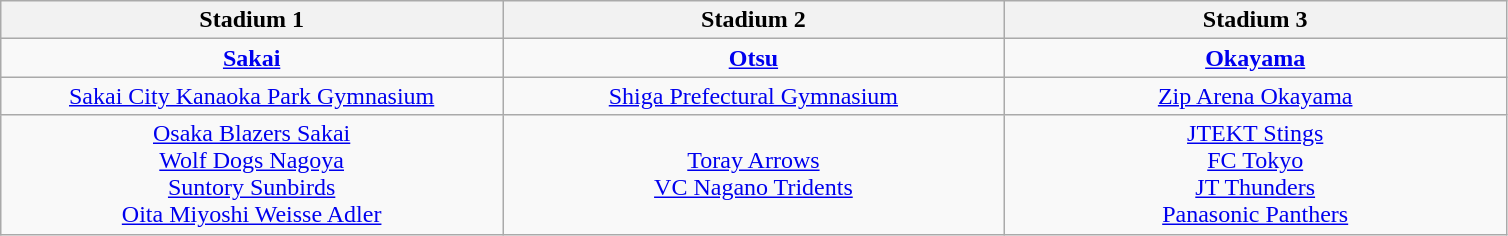<table class=wikitable style=text-align:center>
<tr>
<th width=25%>Stadium 1</th>
<th width=25%>Stadium 2</th>
<th width=25%>Stadium 3</th>
</tr>
<tr>
<td><strong><a href='#'>Sakai</a></strong></td>
<td><strong><a href='#'>Otsu</a></strong></td>
<td><strong><a href='#'>Okayama</a></strong></td>
</tr>
<tr>
<td><a href='#'>Sakai City Kanaoka Park Gymnasium</a></td>
<td><a href='#'>Shiga Prefectural Gymnasium</a></td>
<td><a href='#'>Zip Arena Okayama</a></td>
</tr>
<tr>
<td><a href='#'>Osaka Blazers Sakai</a><br><a href='#'>Wolf Dogs Nagoya</a><br><a href='#'>Suntory Sunbirds</a><br><a href='#'>Oita Miyoshi Weisse Adler</a></td>
<td><a href='#'>Toray Arrows</a><br><a href='#'>VC Nagano Tridents</a></td>
<td><a href='#'>JTEKT Stings</a><br><a href='#'>FC Tokyo</a><br><a href='#'>JT Thunders</a><br><a href='#'>Panasonic Panthers</a></td>
</tr>
</table>
